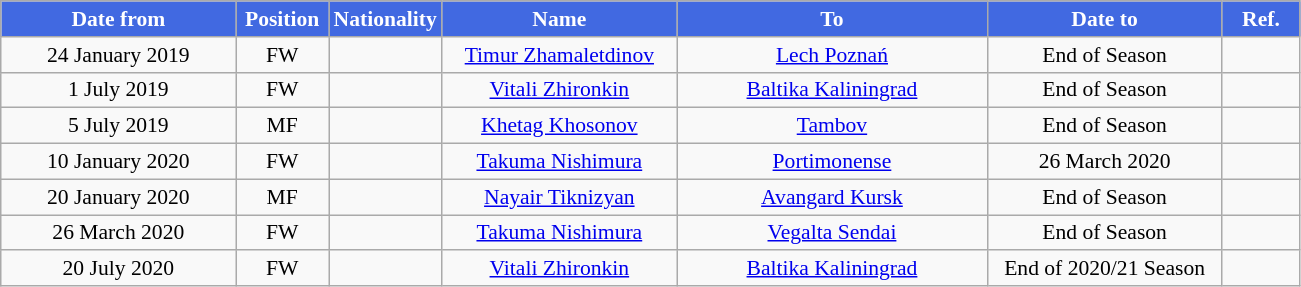<table class="wikitable" style="text-align:center; font-size:90%; ">
<tr>
<th style="background:#4169E1; color:white; width:150px;">Date from</th>
<th style="background:#4169E1; color:white; width:55px;">Position</th>
<th style="background:#4169E1; color:white; width:55px;">Nationality</th>
<th style="background:#4169E1; color:white; width:150px;">Name</th>
<th style="background:#4169E1; color:white; width:200px;">To</th>
<th style="background:#4169E1; color:white; width:150px;">Date to</th>
<th style="background:#4169E1; color:white; width:45px;">Ref.</th>
</tr>
<tr>
<td>24 January 2019</td>
<td>FW</td>
<td></td>
<td><a href='#'>Timur Zhamaletdinov</a></td>
<td><a href='#'>Lech Poznań</a></td>
<td>End of Season</td>
<td></td>
</tr>
<tr>
<td>1 July 2019</td>
<td>FW</td>
<td></td>
<td><a href='#'>Vitali Zhironkin</a></td>
<td><a href='#'>Baltika Kaliningrad</a></td>
<td>End of Season</td>
<td></td>
</tr>
<tr>
<td>5 July 2019</td>
<td>MF</td>
<td></td>
<td><a href='#'>Khetag Khosonov</a></td>
<td><a href='#'>Tambov</a></td>
<td>End of Season</td>
<td></td>
</tr>
<tr>
<td>10 January 2020</td>
<td>FW</td>
<td></td>
<td><a href='#'>Takuma Nishimura</a></td>
<td><a href='#'>Portimonense</a></td>
<td>26 March 2020</td>
<td></td>
</tr>
<tr>
<td>20 January 2020</td>
<td>MF</td>
<td></td>
<td><a href='#'>Nayair Tiknizyan</a></td>
<td><a href='#'>Avangard Kursk</a></td>
<td>End of Season</td>
<td></td>
</tr>
<tr>
<td>26 March 2020</td>
<td>FW</td>
<td></td>
<td><a href='#'>Takuma Nishimura</a></td>
<td><a href='#'>Vegalta Sendai</a></td>
<td>End of Season</td>
<td></td>
</tr>
<tr>
<td>20 July 2020</td>
<td>FW</td>
<td></td>
<td><a href='#'>Vitali Zhironkin</a></td>
<td><a href='#'>Baltika Kaliningrad</a></td>
<td>End of 2020/21 Season</td>
<td></td>
</tr>
</table>
